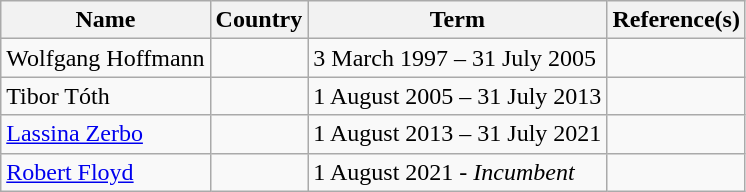<table class="wikitable">
<tr>
<th>Name</th>
<th>Country</th>
<th>Term</th>
<th>Reference(s)</th>
</tr>
<tr>
<td>Wolfgang Hoffmann</td>
<td></td>
<td>3 March 1997 – 31 July 2005</td>
<td></td>
</tr>
<tr>
<td>Tibor Tóth</td>
<td></td>
<td>1 August 2005 – 31 July 2013</td>
<td></td>
</tr>
<tr>
<td><a href='#'>Lassina Zerbo</a></td>
<td></td>
<td>1 August 2013 – 31 July 2021</td>
<td></td>
</tr>
<tr>
<td><a href='#'> Robert Floyd</a></td>
<td></td>
<td>1 August 2021 - <em>Incumbent</em></td>
<td></td>
</tr>
</table>
